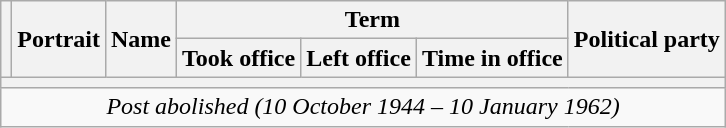<table class="wikitable" style="text-align:center;">
<tr>
<th rowspan=2></th>
<th rowspan=2>Portrait</th>
<th rowspan=2>Name<br></th>
<th colspan=3>Term</th>
<th rowspan=2>Political party</th>
</tr>
<tr>
<th>Took office</th>
<th>Left office</th>
<th>Time in office</th>
</tr>
<tr>
<th colspan=7></th>
</tr>
<tr>
<td colspan=7><em>Post abolished (10 October 1944 – 10 January 1962)</em><br>


</td>
</tr>
</table>
